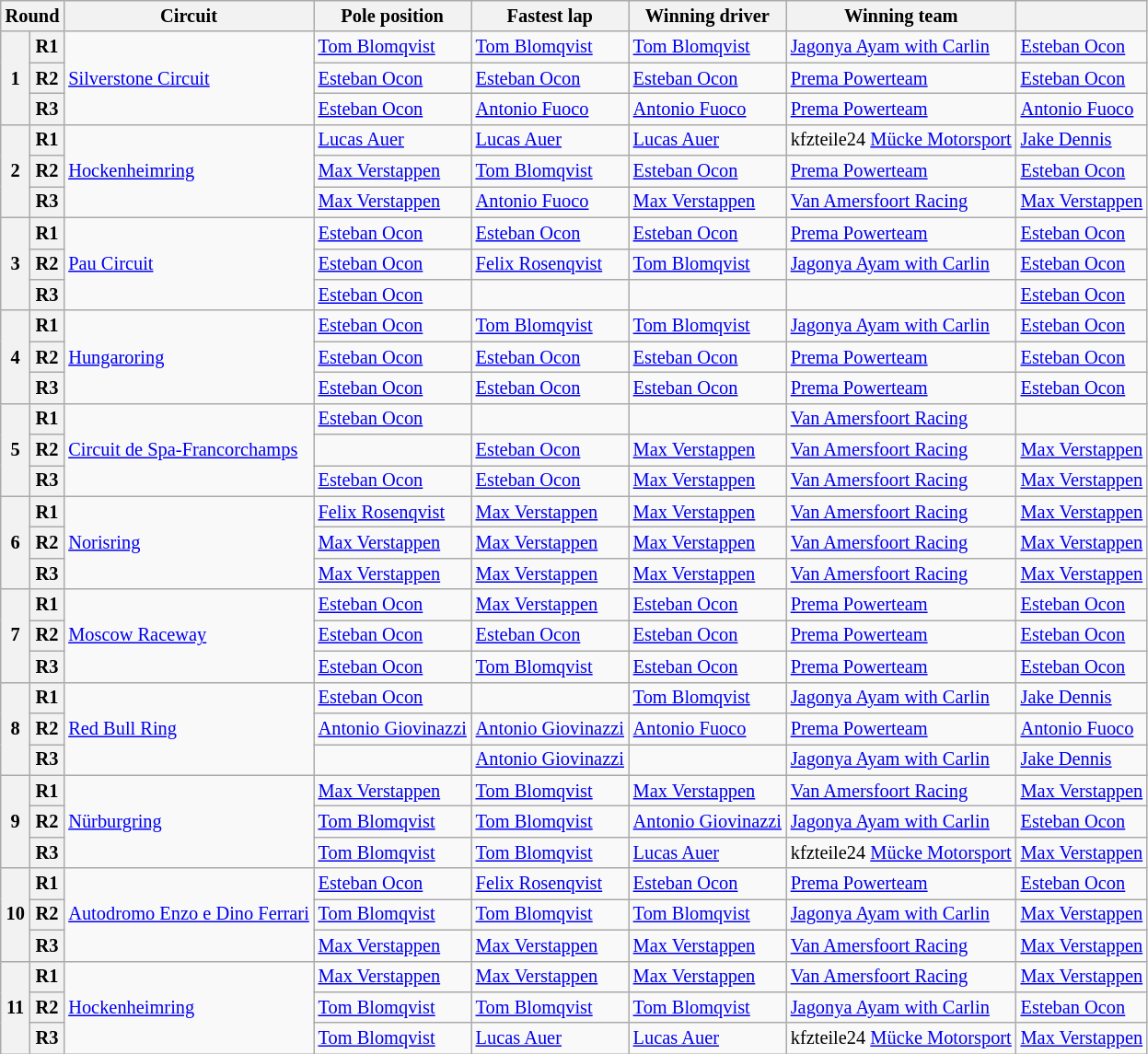<table class="wikitable" style="font-size: 85%">
<tr>
<th colspan="2">Round</th>
<th>Circuit</th>
<th>Pole position</th>
<th>Fastest lap</th>
<th>Winning driver</th>
<th>Winning team</th>
<th></th>
</tr>
<tr>
<th rowspan=3>1</th>
<th>R1</th>
<td rowspan=3> <a href='#'>Silverstone Circuit</a></td>
<td> <a href='#'>Tom Blomqvist</a></td>
<td> <a href='#'>Tom Blomqvist</a></td>
<td> <a href='#'>Tom Blomqvist</a></td>
<td> <a href='#'>Jagonya Ayam with Carlin</a></td>
<td> <a href='#'>Esteban Ocon</a></td>
</tr>
<tr>
<th>R2</th>
<td> <a href='#'>Esteban Ocon</a></td>
<td> <a href='#'>Esteban Ocon</a></td>
<td> <a href='#'>Esteban Ocon</a></td>
<td> <a href='#'>Prema Powerteam</a></td>
<td> <a href='#'>Esteban Ocon</a></td>
</tr>
<tr>
<th>R3</th>
<td> <a href='#'>Esteban Ocon</a></td>
<td> <a href='#'>Antonio Fuoco</a></td>
<td> <a href='#'>Antonio Fuoco</a></td>
<td> <a href='#'>Prema Powerteam</a></td>
<td> <a href='#'>Antonio Fuoco</a></td>
</tr>
<tr>
<th rowspan=3>2</th>
<th>R1</th>
<td rowspan=3> <a href='#'>Hockenheimring</a></td>
<td> <a href='#'>Lucas Auer</a></td>
<td> <a href='#'>Lucas Auer</a></td>
<td> <a href='#'>Lucas Auer</a></td>
<td> kfzteile24 <a href='#'>Mücke Motorsport</a></td>
<td> <a href='#'>Jake Dennis</a></td>
</tr>
<tr>
<th>R2</th>
<td> <a href='#'>Max Verstappen</a></td>
<td> <a href='#'>Tom Blomqvist</a></td>
<td> <a href='#'>Esteban Ocon</a></td>
<td> <a href='#'>Prema Powerteam</a></td>
<td> <a href='#'>Esteban Ocon</a></td>
</tr>
<tr>
<th>R3</th>
<td> <a href='#'>Max Verstappen</a></td>
<td> <a href='#'>Antonio Fuoco</a></td>
<td> <a href='#'>Max Verstappen</a></td>
<td> <a href='#'>Van Amersfoort Racing</a></td>
<td> <a href='#'>Max Verstappen</a></td>
</tr>
<tr>
<th rowspan=3>3</th>
<th>R1</th>
<td rowspan=3> <a href='#'>Pau Circuit</a></td>
<td> <a href='#'>Esteban Ocon</a></td>
<td> <a href='#'>Esteban Ocon</a></td>
<td> <a href='#'>Esteban Ocon</a></td>
<td> <a href='#'>Prema Powerteam</a></td>
<td> <a href='#'>Esteban Ocon</a></td>
</tr>
<tr>
<th>R2</th>
<td> <a href='#'>Esteban Ocon</a></td>
<td> <a href='#'>Felix Rosenqvist</a></td>
<td> <a href='#'>Tom Blomqvist</a></td>
<td> <a href='#'>Jagonya Ayam with Carlin</a></td>
<td> <a href='#'>Esteban Ocon</a></td>
</tr>
<tr>
<th>R3</th>
<td> <a href='#'>Esteban Ocon</a></td>
<td></td>
<td></td>
<td></td>
<td> <a href='#'>Esteban Ocon</a></td>
</tr>
<tr>
<th rowspan=3>4</th>
<th>R1</th>
<td rowspan=3> <a href='#'>Hungaroring</a></td>
<td> <a href='#'>Esteban Ocon</a></td>
<td> <a href='#'>Tom Blomqvist</a></td>
<td> <a href='#'>Tom Blomqvist</a></td>
<td> <a href='#'>Jagonya Ayam with Carlin</a></td>
<td> <a href='#'>Esteban Ocon</a></td>
</tr>
<tr>
<th>R2</th>
<td> <a href='#'>Esteban Ocon</a></td>
<td> <a href='#'>Esteban Ocon</a></td>
<td> <a href='#'>Esteban Ocon</a></td>
<td> <a href='#'>Prema Powerteam</a></td>
<td> <a href='#'>Esteban Ocon</a></td>
</tr>
<tr>
<th>R3</th>
<td> <a href='#'>Esteban Ocon</a></td>
<td> <a href='#'>Esteban Ocon</a></td>
<td> <a href='#'>Esteban Ocon</a></td>
<td> <a href='#'>Prema Powerteam</a></td>
<td> <a href='#'>Esteban Ocon</a></td>
</tr>
<tr>
<th rowspan=3>5</th>
<th>R1</th>
<td rowspan=3> <a href='#'>Circuit de Spa-Francorchamps</a></td>
<td> <a href='#'>Esteban Ocon</a></td>
<td></td>
<td></td>
<td> <a href='#'>Van Amersfoort Racing</a></td>
<td></td>
</tr>
<tr>
<th>R2</th>
<td></td>
<td> <a href='#'>Esteban Ocon</a></td>
<td> <a href='#'>Max Verstappen</a></td>
<td> <a href='#'>Van Amersfoort Racing</a></td>
<td> <a href='#'>Max Verstappen</a></td>
</tr>
<tr>
<th>R3</th>
<td> <a href='#'>Esteban Ocon</a></td>
<td> <a href='#'>Esteban Ocon</a></td>
<td> <a href='#'>Max Verstappen</a></td>
<td> <a href='#'>Van Amersfoort Racing</a></td>
<td> <a href='#'>Max Verstappen</a></td>
</tr>
<tr>
<th rowspan=3>6</th>
<th>R1</th>
<td rowspan=3> <a href='#'>Norisring</a></td>
<td> <a href='#'>Felix Rosenqvist</a></td>
<td> <a href='#'>Max Verstappen</a></td>
<td> <a href='#'>Max Verstappen</a></td>
<td> <a href='#'>Van Amersfoort Racing</a></td>
<td> <a href='#'>Max Verstappen</a></td>
</tr>
<tr>
<th>R2</th>
<td> <a href='#'>Max Verstappen</a></td>
<td> <a href='#'>Max Verstappen</a></td>
<td> <a href='#'>Max Verstappen</a></td>
<td> <a href='#'>Van Amersfoort Racing</a></td>
<td> <a href='#'>Max Verstappen</a></td>
</tr>
<tr>
<th>R3</th>
<td> <a href='#'>Max Verstappen</a></td>
<td> <a href='#'>Max Verstappen</a></td>
<td> <a href='#'>Max Verstappen</a></td>
<td> <a href='#'>Van Amersfoort Racing</a></td>
<td> <a href='#'>Max Verstappen</a></td>
</tr>
<tr>
<th rowspan=3>7</th>
<th>R1</th>
<td rowspan=3> <a href='#'>Moscow Raceway</a></td>
<td> <a href='#'>Esteban Ocon</a></td>
<td> <a href='#'>Max Verstappen</a></td>
<td> <a href='#'>Esteban Ocon</a></td>
<td> <a href='#'>Prema Powerteam</a></td>
<td> <a href='#'>Esteban Ocon</a></td>
</tr>
<tr>
<th>R2</th>
<td> <a href='#'>Esteban Ocon</a></td>
<td> <a href='#'>Esteban Ocon</a></td>
<td> <a href='#'>Esteban Ocon</a></td>
<td> <a href='#'>Prema Powerteam</a></td>
<td> <a href='#'>Esteban Ocon</a></td>
</tr>
<tr>
<th>R3</th>
<td> <a href='#'>Esteban Ocon</a></td>
<td> <a href='#'>Tom Blomqvist</a></td>
<td> <a href='#'>Esteban Ocon</a></td>
<td> <a href='#'>Prema Powerteam</a></td>
<td> <a href='#'>Esteban Ocon</a></td>
</tr>
<tr>
<th rowspan=3>8</th>
<th>R1</th>
<td rowspan=3> <a href='#'>Red Bull Ring</a></td>
<td> <a href='#'>Esteban Ocon</a></td>
<td></td>
<td> <a href='#'>Tom Blomqvist</a></td>
<td> <a href='#'>Jagonya Ayam with Carlin</a></td>
<td> <a href='#'>Jake Dennis</a></td>
</tr>
<tr>
<th>R2</th>
<td> <a href='#'>Antonio Giovinazzi</a></td>
<td> <a href='#'>Antonio Giovinazzi</a></td>
<td> <a href='#'>Antonio Fuoco</a></td>
<td> <a href='#'>Prema Powerteam</a></td>
<td> <a href='#'>Antonio Fuoco</a></td>
</tr>
<tr>
<th>R3</th>
<td></td>
<td> <a href='#'>Antonio Giovinazzi</a></td>
<td></td>
<td> <a href='#'>Jagonya Ayam with Carlin</a></td>
<td> <a href='#'>Jake Dennis</a></td>
</tr>
<tr>
<th rowspan=3>9</th>
<th>R1</th>
<td rowspan=3> <a href='#'>Nürburgring</a></td>
<td> <a href='#'>Max Verstappen</a></td>
<td> <a href='#'>Tom Blomqvist</a></td>
<td> <a href='#'>Max Verstappen</a></td>
<td> <a href='#'>Van Amersfoort Racing</a></td>
<td> <a href='#'>Max Verstappen</a></td>
</tr>
<tr>
<th>R2</th>
<td> <a href='#'>Tom Blomqvist</a></td>
<td> <a href='#'>Tom Blomqvist</a></td>
<td> <a href='#'>Antonio Giovinazzi</a></td>
<td> <a href='#'>Jagonya Ayam with Carlin</a></td>
<td> <a href='#'>Esteban Ocon</a></td>
</tr>
<tr>
<th>R3</th>
<td> <a href='#'>Tom Blomqvist</a></td>
<td> <a href='#'>Tom Blomqvist</a></td>
<td> <a href='#'>Lucas Auer</a></td>
<td> kfzteile24 <a href='#'>Mücke Motorsport</a></td>
<td> <a href='#'>Max Verstappen</a></td>
</tr>
<tr>
<th rowspan=3>10</th>
<th>R1</th>
<td rowspan=3 nowrap> <a href='#'>Autodromo Enzo e Dino Ferrari</a></td>
<td> <a href='#'>Esteban Ocon</a></td>
<td> <a href='#'>Felix Rosenqvist</a></td>
<td> <a href='#'>Esteban Ocon</a></td>
<td> <a href='#'>Prema Powerteam</a></td>
<td> <a href='#'>Esteban Ocon</a></td>
</tr>
<tr>
<th>R2</th>
<td> <a href='#'>Tom Blomqvist</a></td>
<td> <a href='#'>Tom Blomqvist</a></td>
<td> <a href='#'>Tom Blomqvist</a></td>
<td> <a href='#'>Jagonya Ayam with Carlin</a></td>
<td> <a href='#'>Max Verstappen</a></td>
</tr>
<tr>
<th>R3</th>
<td> <a href='#'>Max Verstappen</a></td>
<td> <a href='#'>Max Verstappen</a></td>
<td> <a href='#'>Max Verstappen</a></td>
<td> <a href='#'>Van Amersfoort Racing</a></td>
<td> <a href='#'>Max Verstappen</a></td>
</tr>
<tr>
<th rowspan=3>11</th>
<th>R1</th>
<td rowspan=3> <a href='#'>Hockenheimring</a></td>
<td> <a href='#'>Max Verstappen</a></td>
<td> <a href='#'>Max Verstappen</a></td>
<td> <a href='#'>Max Verstappen</a></td>
<td> <a href='#'>Van Amersfoort Racing</a></td>
<td> <a href='#'>Max Verstappen</a></td>
</tr>
<tr>
<th>R2</th>
<td> <a href='#'>Tom Blomqvist</a></td>
<td> <a href='#'>Tom Blomqvist</a></td>
<td> <a href='#'>Tom Blomqvist</a></td>
<td> <a href='#'>Jagonya Ayam with Carlin</a></td>
<td> <a href='#'>Esteban Ocon</a></td>
</tr>
<tr>
<th>R3</th>
<td> <a href='#'>Tom Blomqvist</a></td>
<td> <a href='#'>Lucas Auer</a></td>
<td> <a href='#'>Lucas Auer</a></td>
<td> kfzteile24 <a href='#'>Mücke Motorsport</a></td>
<td> <a href='#'>Max Verstappen</a></td>
</tr>
</table>
